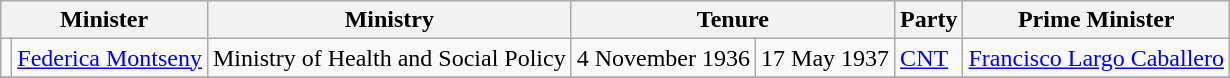<table class="wikitable sortable">
<tr>
<th colspan="2" bgcolor="#e3e3e3">Minister</th>
<th bgcolor="#e3e3e3">Ministry</th>
<th colspan="2" bgcolor="#e3e3e3">Tenure</th>
<th bgcolor="#e3e3e3">Party</th>
<th bgcolor="#e3e3e3">Prime Minister</th>
</tr>
<tr>
<td></td>
<td><a href='#'>Federica Montseny</a></td>
<td>Ministry of Health and Social Policy</td>
<td align="center">4 November 1936</td>
<td>17 May 1937</td>
<td><a href='#'>CNT</a></td>
<td><a href='#'>Francisco Largo Caballero</a></td>
</tr>
<tr>
</tr>
</table>
